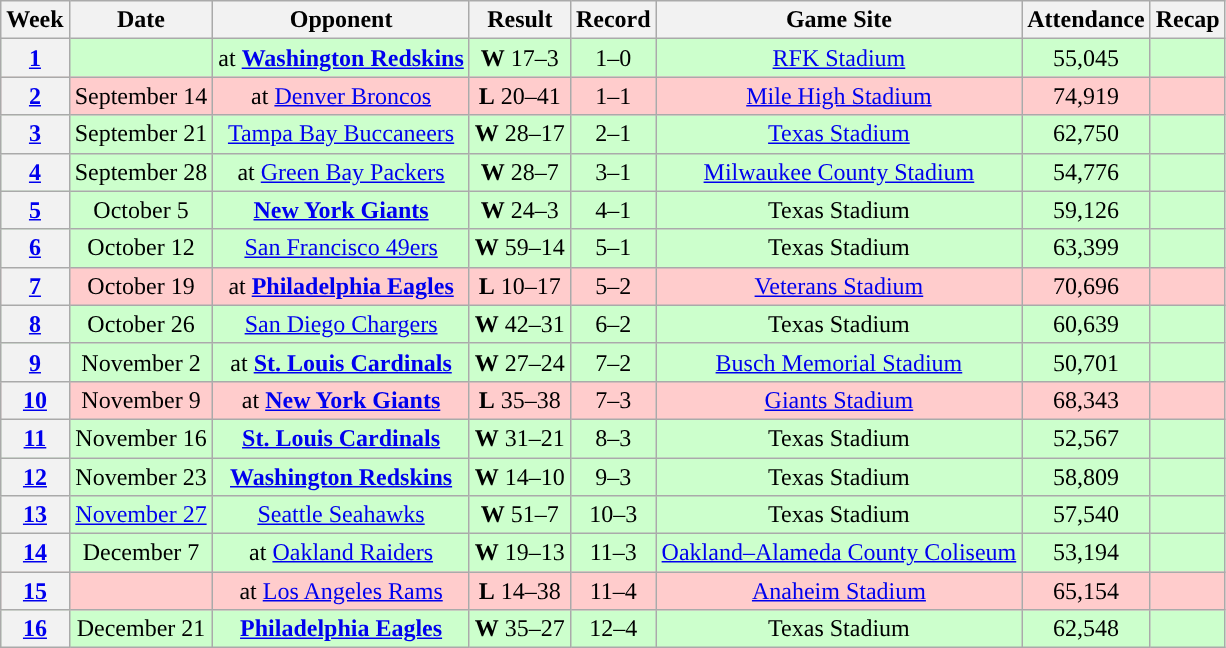<table class="wikitable" style="text-align:center">
<tr>
<th>Week</th>
<th>Date</th>
<th>Opponent</th>
<th>Result</th>
<th>Record</th>
<th>Game Site</th>
<th>Attendance</th>
<th>Recap</th>
</tr>
<tr style="background: #cfc">
<th><a href='#'>1</a></th>
<td></td>
<td>at <strong><a href='#'>Washington Redskins</a></strong></td>
<td><strong>W</strong> 17–3</td>
<td>1–0</td>
<td><a href='#'>RFK Stadium</a></td>
<td>55,045</td>
<td></td>
</tr>
<tr style="background: #fcc">
<th><a href='#'>2</a></th>
<td>September 14</td>
<td>at <a href='#'>Denver Broncos</a></td>
<td><strong>L</strong> 20–41</td>
<td>1–1</td>
<td><a href='#'>Mile High Stadium</a></td>
<td>74,919</td>
<td></td>
</tr>
<tr style="background: #cfc">
<th><a href='#'>3</a></th>
<td>September 21</td>
<td><a href='#'>Tampa Bay Buccaneers</a></td>
<td><strong>W</strong> 28–17</td>
<td>2–1</td>
<td><a href='#'>Texas Stadium</a></td>
<td>62,750</td>
<td></td>
</tr>
<tr style="background: #cfc">
<th><a href='#'>4</a></th>
<td>September 28</td>
<td>at <a href='#'>Green Bay Packers</a></td>
<td><strong>W</strong> 28–7</td>
<td>3–1</td>
<td><a href='#'>Milwaukee County Stadium</a></td>
<td>54,776</td>
<td></td>
</tr>
<tr style="background: #cfc">
<th><a href='#'>5</a></th>
<td>October 5</td>
<td><strong><a href='#'>New York Giants</a></strong></td>
<td><strong>W</strong> 24–3</td>
<td>4–1</td>
<td>Texas Stadium</td>
<td>59,126</td>
<td></td>
</tr>
<tr style="background: #cfc">
<th><a href='#'>6</a></th>
<td>October 12</td>
<td><a href='#'>San Francisco 49ers</a></td>
<td><strong>W</strong> 59–14</td>
<td>5–1</td>
<td>Texas Stadium</td>
<td>63,399</td>
<td></td>
</tr>
<tr style="background: #fcc">
<th><a href='#'>7</a></th>
<td>October 19</td>
<td>at <strong><a href='#'>Philadelphia Eagles</a></strong></td>
<td><strong>L</strong> 10–17</td>
<td>5–2</td>
<td><a href='#'>Veterans Stadium</a></td>
<td>70,696</td>
<td></td>
</tr>
<tr style="background: #cfc">
<th><a href='#'>8</a></th>
<td>October 26</td>
<td><a href='#'>San Diego Chargers</a></td>
<td><strong>W</strong> 42–31</td>
<td>6–2</td>
<td>Texas Stadium</td>
<td>60,639</td>
<td></td>
</tr>
<tr style="background: #cfc">
<th><a href='#'>9</a></th>
<td>November 2</td>
<td>at <strong><a href='#'>St. Louis Cardinals</a></strong></td>
<td><strong>W</strong> 27–24</td>
<td>7–2</td>
<td><a href='#'>Busch Memorial Stadium</a></td>
<td>50,701</td>
<td></td>
</tr>
<tr style="background: #fcc">
<th><a href='#'>10</a></th>
<td>November 9</td>
<td>at <strong><a href='#'>New York Giants</a></strong></td>
<td><strong>L</strong> 35–38</td>
<td>7–3</td>
<td><a href='#'>Giants Stadium</a></td>
<td>68,343</td>
<td></td>
</tr>
<tr style="background: #cfc">
<th><a href='#'>11</a></th>
<td>November 16</td>
<td><strong><a href='#'>St. Louis Cardinals</a></strong></td>
<td><strong>W</strong> 31–21</td>
<td>8–3</td>
<td>Texas Stadium</td>
<td>52,567</td>
<td></td>
</tr>
<tr style="background: #cfc">
<th><a href='#'>12</a></th>
<td>November 23</td>
<td><strong><a href='#'>Washington Redskins</a></strong></td>
<td><strong>W</strong> 14–10</td>
<td>9–3</td>
<td>Texas Stadium</td>
<td>58,809</td>
<td></td>
</tr>
<tr style="background: #cfc">
<th><a href='#'>13</a></th>
<td><a href='#'>November 27</a></td>
<td><a href='#'>Seattle Seahawks</a></td>
<td><strong>W</strong> 51–7</td>
<td>10–3</td>
<td>Texas Stadium</td>
<td>57,540</td>
<td></td>
</tr>
<tr style="background: #cfc">
<th><a href='#'>14</a></th>
<td>December 7</td>
<td>at <a href='#'>Oakland Raiders</a></td>
<td><strong>W</strong> 19–13</td>
<td>11–3</td>
<td><a href='#'>Oakland–Alameda County Coliseum</a></td>
<td>53,194</td>
<td></td>
</tr>
<tr style="background: #fcc">
<th><a href='#'>15</a></th>
<td></td>
<td>at <a href='#'>Los Angeles Rams</a></td>
<td><strong>L</strong> 14–38</td>
<td>11–4</td>
<td><a href='#'>Anaheim Stadium</a></td>
<td>65,154</td>
<td></td>
</tr>
<tr style="background: #cfc">
<th><a href='#'>16</a></th>
<td>December 21</td>
<td><strong><a href='#'>Philadelphia Eagles</a></strong></td>
<td><strong>W</strong> 35–27</td>
<td>12–4</td>
<td>Texas Stadium</td>
<td>62,548</td>
<td></td>
</tr>
</table>
